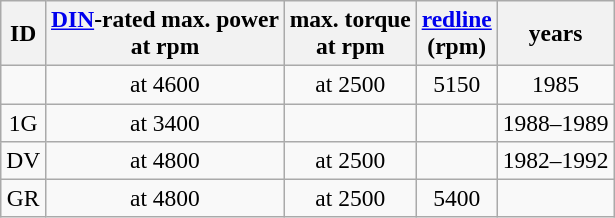<table class="wikitable" style="text-align: center; font-size: 98%;">
<tr>
<th>ID</th>
<th><a href='#'>DIN</a>-rated max. power<br>at rpm</th>
<th>max. torque<br>at rpm</th>
<th><a href='#'>redline</a><br>(rpm)</th>
<th>years</th>
</tr>
<tr>
<td></td>
<td> at 4600</td>
<td> at 2500</td>
<td>5150</td>
<td>1985</td>
</tr>
<tr>
<td>1G</td>
<td> at 3400</td>
<td></td>
<td></td>
<td>1988–1989</td>
</tr>
<tr>
<td>DV</td>
<td> at 4800</td>
<td> at 2500</td>
<td></td>
<td>1982–1992</td>
</tr>
<tr>
<td>GR</td>
<td> at 4800</td>
<td> at 2500</td>
<td>5400</td>
<td></td>
</tr>
</table>
